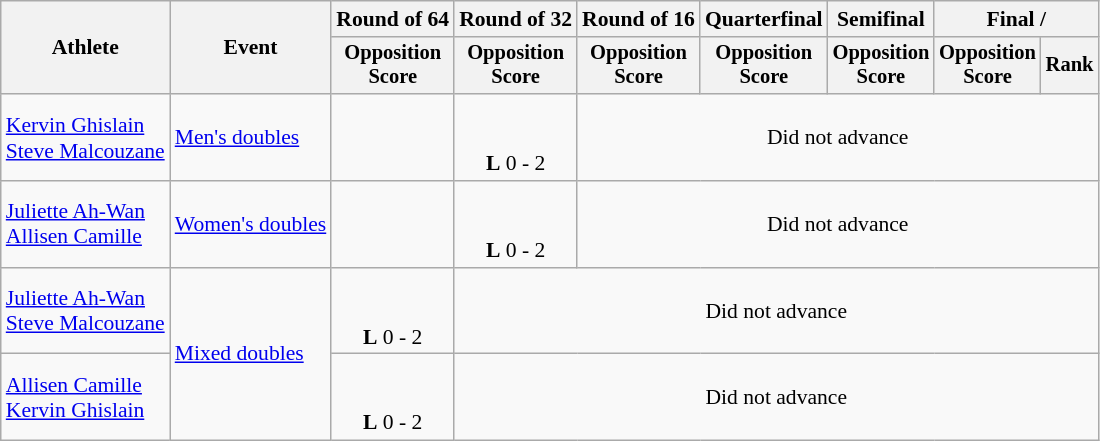<table class=wikitable style="font-size:90%">
<tr>
<th rowspan=2>Athlete</th>
<th rowspan=2>Event</th>
<th>Round of 64</th>
<th>Round of 32</th>
<th>Round of 16</th>
<th>Quarterfinal</th>
<th>Semifinal</th>
<th colspan=2>Final / </th>
</tr>
<tr style="font-size:95%">
<th>Opposition<br>Score</th>
<th>Opposition<br>Score</th>
<th>Opposition<br>Score</th>
<th>Opposition<br>Score</th>
<th>Opposition<br>Score</th>
<th>Opposition<br>Score</th>
<th>Rank</th>
</tr>
<tr align=center>
<td align=left><a href='#'>Kervin Ghislain</a><br><a href='#'>Steve Malcouzane</a></td>
<td align=left><a href='#'>Men's doubles</a></td>
<td></td>
<td><br><br><strong>L</strong> 0 - 2</td>
<td colspan=5>Did not advance</td>
</tr>
<tr align=center>
<td align=left><a href='#'>Juliette Ah-Wan</a><br><a href='#'>Allisen Camille</a></td>
<td align=left><a href='#'>Women's doubles</a></td>
<td></td>
<td><br><br><strong>L</strong> 0 - 2</td>
<td colspan=5>Did not advance</td>
</tr>
<tr align=center>
<td align=left><a href='#'>Juliette Ah-Wan</a><br><a href='#'>Steve Malcouzane</a></td>
<td align=left rowspan=2><a href='#'>Mixed doubles</a></td>
<td><br><br><strong>L</strong> 0 - 2</td>
<td colspan=6>Did not advance</td>
</tr>
<tr align=center>
<td align=left><a href='#'>Allisen Camille</a><br><a href='#'>Kervin Ghislain</a></td>
<td><br><br><strong>L</strong> 0 - 2</td>
<td colspan=6>Did not advance</td>
</tr>
</table>
